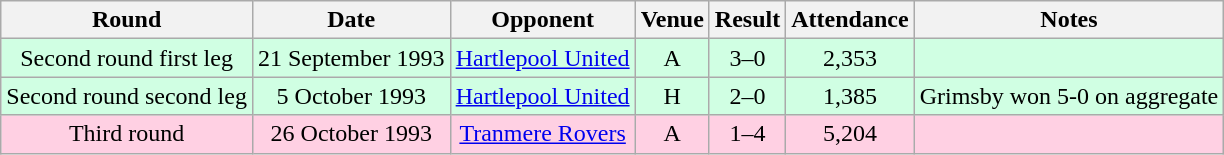<table class="wikitable" style="text-align:center">
<tr>
<th>Round</th>
<th>Date</th>
<th>Opponent</th>
<th>Venue</th>
<th>Result</th>
<th>Attendance</th>
<th>Notes</th>
</tr>
<tr style="background-color: #d0ffe3;">
<td>Second round first leg</td>
<td>21 September 1993</td>
<td><a href='#'>Hartlepool United</a></td>
<td>A</td>
<td>3–0</td>
<td>2,353</td>
<td></td>
</tr>
<tr style="background-color: #d0ffe3;">
<td>Second round second leg</td>
<td>5 October 1993</td>
<td><a href='#'>Hartlepool United</a></td>
<td>H</td>
<td>2–0</td>
<td>1,385</td>
<td>Grimsby won 5-0 on aggregate</td>
</tr>
<tr style="background-color: #ffd0e3;">
<td>Third round</td>
<td>26 October 1993</td>
<td><a href='#'>Tranmere Rovers</a></td>
<td>A</td>
<td>1–4</td>
<td>5,204</td>
<td></td>
</tr>
</table>
